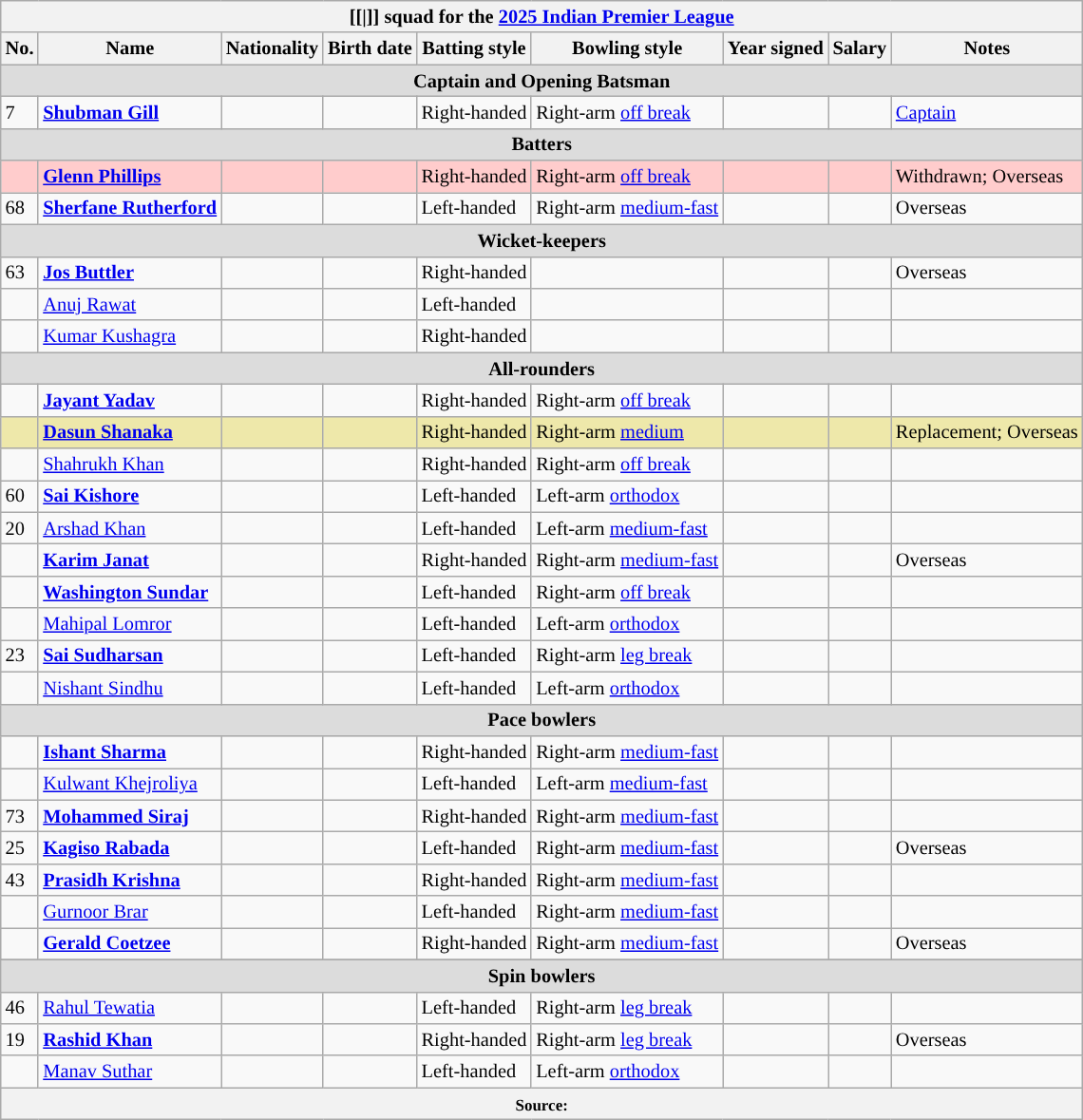<table class="wikitable"style="font-size:85%">
<tr>
<th colspan="9" style="background:#"><span>[[|<span></span>]] squad for the <a href='#'><span>2025 Indian Premier League</span></a></span></th>
</tr>
<tr>
<th>No.</th>
<th>Name</th>
<th>Nationality</th>
<th>Birth date</th>
<th>Batting style</th>
<th>Bowling style</th>
<th>Year signed</th>
<th>Salary</th>
<th>Notes</th>
</tr>
<tr>
<th colspan="9"  style="background:#dcdcdc; text-align:center;">Captain and Opening Batsman</th>
</tr>
<tr>
<td>7</td>
<td><strong><a href='#'>Shubman Gill</a></strong></td>
<td></td>
<td></td>
<td>Right-handed</td>
<td>Right-arm <a href='#'>off break</a></td>
<td style="text-align:right;"></td>
<td style="text-align:right;"></td>
<td><a href='#'>Captain</a></td>
</tr>
<tr>
<th colspan="9"  style="background:#dcdcdc; text-align:center;">Batters</th>
</tr>
<tr style="background:#FFCCCC;">
<td></td>
<td><strong><a href='#'>Glenn Phillips</a></strong></td>
<td></td>
<td></td>
<td>Right-handed</td>
<td>Right-arm <a href='#'>off break</a></td>
<td style="text-align:right;"></td>
<td style="text-align:right;"></td>
<td>Withdrawn; Overseas</td>
</tr>
<tr>
<td>68</td>
<td><strong><a href='#'>Sherfane Rutherford</a></strong></td>
<td></td>
<td></td>
<td>Left-handed</td>
<td>Right-arm <a href='#'>medium-fast</a></td>
<td style="text-align:right;"></td>
<td style="text-align:right;"></td>
<td>Overseas</td>
</tr>
<tr>
<th colspan="9" style="background:#dcdcdc; text-align:center">Wicket-keepers</th>
</tr>
<tr>
<td>63</td>
<td><strong><a href='#'>Jos Buttler</a></strong></td>
<td></td>
<td></td>
<td>Right-handed</td>
<td></td>
<td style="text-align:right;"></td>
<td style="text-align:right;"></td>
<td>Overseas</td>
</tr>
<tr>
<td></td>
<td><a href='#'>Anuj Rawat</a></td>
<td></td>
<td></td>
<td>Left-handed</td>
<td></td>
<td style="text-align:right;"></td>
<td style="text-align:right;"></td>
<td></td>
</tr>
<tr>
<td></td>
<td><a href='#'>Kumar Kushagra</a></td>
<td></td>
<td></td>
<td>Right-handed</td>
<td></td>
<td style="text-align:right;"></td>
<td style="text-align:right;"></td>
<td></td>
</tr>
<tr>
<th colspan="9" style="background:#dcdcdc; text-align:center">All-rounders</th>
</tr>
<tr>
<td></td>
<td><strong><a href='#'>Jayant Yadav</a></strong></td>
<td></td>
<td></td>
<td>Right-handed</td>
<td>Right-arm <a href='#'>off break</a></td>
<td style="text-align:right;"></td>
<td style="text-align:right;"></td>
<td></td>
</tr>
<tr style="background:#EEE8AA;">
<td></td>
<td><strong><a href='#'>Dasun Shanaka</a></strong></td>
<td></td>
<td></td>
<td>Right-handed</td>
<td>Right-arm <a href='#'>medium</a></td>
<td style="text-align:right;"></td>
<td style="text-align:right;"></td>
<td>Replacement; Overseas</td>
</tr>
<tr>
<td></td>
<td><a href='#'>Shahrukh Khan</a></td>
<td></td>
<td></td>
<td>Right-handed</td>
<td>Right-arm <a href='#'>off break</a></td>
<td style="text-align:right;"></td>
<td style="text-align:right;"></td>
<td></td>
</tr>
<tr>
<td>60</td>
<td><strong><a href='#'>Sai Kishore</a></strong></td>
<td></td>
<td></td>
<td>Left-handed</td>
<td>Left-arm <a href='#'>orthodox</a></td>
<td style="text-align:right;"></td>
<td style="text-align:right;"></td>
<td></td>
</tr>
<tr>
<td>20</td>
<td><a href='#'>Arshad Khan</a></td>
<td></td>
<td></td>
<td>Left-handed</td>
<td>Left-arm <a href='#'>medium-fast</a></td>
<td style="text-align:right;"></td>
<td style="text-align:right;"></td>
<td></td>
</tr>
<tr>
<td></td>
<td><strong><a href='#'>Karim Janat</a></strong></td>
<td></td>
<td></td>
<td>Right-handed</td>
<td>Right-arm <a href='#'>medium-fast</a></td>
<td style="text-align:right;"></td>
<td style="text-align:right;"></td>
<td>Overseas</td>
</tr>
<tr>
<td></td>
<td><strong><a href='#'>Washington Sundar</a></strong></td>
<td></td>
<td></td>
<td>Left-handed</td>
<td>Right-arm <a href='#'>off break</a></td>
<td style="text-align:right;"></td>
<td style="text-align:right;"></td>
<td></td>
</tr>
<tr>
<td></td>
<td><a href='#'>Mahipal Lomror</a></td>
<td></td>
<td></td>
<td>Left-handed</td>
<td>Left-arm <a href='#'>orthodox</a></td>
<td style="text-align:right;"></td>
<td style="text-align:right;"></td>
<td></td>
</tr>
<tr>
<td>23</td>
<td><strong><a href='#'>Sai Sudharsan</a></strong></td>
<td></td>
<td></td>
<td>Left-handed</td>
<td>Right-arm <a href='#'>leg break</a></td>
<td style="text-align:right;"></td>
<td style="text-align:right;"></td>
<td></td>
</tr>
<tr>
<td></td>
<td><a href='#'>Nishant Sindhu</a></td>
<td></td>
<td></td>
<td>Left-handed</td>
<td>Left-arm <a href='#'>orthodox</a></td>
<td style="text-align:right;"></td>
<td style="text-align:right;"></td>
<td></td>
</tr>
<tr>
<th colspan="9"  style="background:#dcdcdc; text-align:center;">Pace bowlers</th>
</tr>
<tr>
<td></td>
<td><strong><a href='#'>Ishant Sharma</a></strong></td>
<td></td>
<td></td>
<td>Right-handed</td>
<td>Right-arm <a href='#'>medium-fast</a></td>
<td style="text-align:right;"></td>
<td style="text-align:right;"></td>
<td></td>
</tr>
<tr>
<td></td>
<td><a href='#'>Kulwant Khejroliya</a></td>
<td></td>
<td></td>
<td>Left-handed</td>
<td>Left-arm <a href='#'>medium-fast</a></td>
<td style="text-align:right;"></td>
<td style="text-align:right;"></td>
<td></td>
</tr>
<tr>
<td>73</td>
<td><strong><a href='#'>Mohammed Siraj</a></strong></td>
<td></td>
<td></td>
<td>Right-handed</td>
<td>Right-arm <a href='#'>medium-fast</a></td>
<td style="text-align:right;"></td>
<td style="text-align:right;"></td>
<td></td>
</tr>
<tr>
<td>25</td>
<td><strong><a href='#'>Kagiso Rabada</a></strong></td>
<td></td>
<td></td>
<td>Left-handed</td>
<td>Right-arm <a href='#'>medium-fast</a></td>
<td style="text-align:right;"></td>
<td style="text-align:right;"></td>
<td>Overseas</td>
</tr>
<tr>
<td>43</td>
<td><strong><a href='#'>Prasidh Krishna</a></strong></td>
<td></td>
<td></td>
<td>Right-handed</td>
<td>Right-arm <a href='#'>medium-fast</a></td>
<td style="text-align:right;"></td>
<td style="text-align:right;"></td>
<td></td>
</tr>
<tr>
<td></td>
<td><a href='#'>Gurnoor Brar</a></td>
<td></td>
<td></td>
<td>Left-handed</td>
<td>Right-arm <a href='#'>medium-fast</a></td>
<td style="text-align:right;"></td>
<td style="text-align:right;"></td>
<td></td>
</tr>
<tr>
<td></td>
<td><strong><a href='#'>Gerald Coetzee</a></strong></td>
<td></td>
<td></td>
<td>Right-handed</td>
<td>Right-arm <a href='#'>medium-fast</a></td>
<td style="text-align:right;"></td>
<td style="text-align:right;"></td>
<td>Overseas</td>
</tr>
<tr>
</tr>
<tr>
<th colspan="9"  style="background:#dcdcdc; text-align:center;">Spin bowlers</th>
</tr>
<tr>
<td>46</td>
<td><a href='#'>Rahul Tewatia</a></td>
<td></td>
<td></td>
<td>Left-handed</td>
<td>Right-arm <a href='#'>leg break</a></td>
<td style="text-align:right;"></td>
<td style="text-align:right;"></td>
<td></td>
</tr>
<tr>
<td>19</td>
<td><strong><a href='#'>Rashid Khan</a></strong></td>
<td></td>
<td></td>
<td>Right-handed</td>
<td>Right-arm <a href='#'>leg break</a></td>
<td style="text-align:right;"></td>
<td style="text-align:right;"></td>
<td>Overseas</td>
</tr>
<tr>
<td></td>
<td><a href='#'>Manav Suthar</a></td>
<td></td>
<td></td>
<td>Left-handed</td>
<td>Left-arm <a href='#'>orthodox</a></td>
<td style="text-align:right;"></td>
<td style="text-align:right;"></td>
<td></td>
</tr>
<tr>
<th colspan="9" style="text-align:center;"><small>Source: </small></th>
</tr>
</table>
